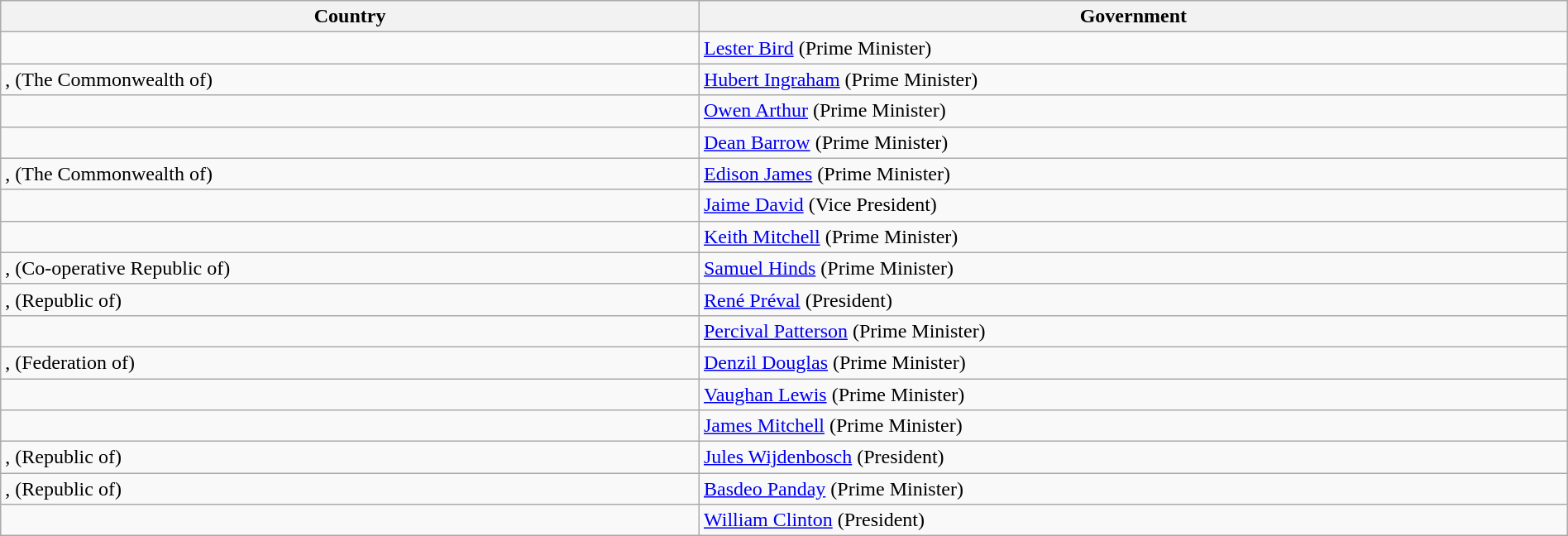<table class="wikitable sortable" width="100%">
<tr>
<th class="unsortable">Country</th>
<th>Government</th>
</tr>
<tr>
<td></td>
<td><a href='#'>Lester Bird</a> (Prime Minister)</td>
</tr>
<tr>
<td>, (The Commonwealth of)</td>
<td><a href='#'>Hubert Ingraham</a> (Prime Minister)</td>
</tr>
<tr>
<td></td>
<td><a href='#'>Owen Arthur</a> (Prime Minister)</td>
</tr>
<tr>
<td></td>
<td><a href='#'>Dean Barrow</a> (Prime Minister)</td>
</tr>
<tr>
<td>, (The Commonwealth of)</td>
<td><a href='#'>Edison James</a> (Prime Minister)</td>
</tr>
<tr>
<td></td>
<td><a href='#'>Jaime David</a> (Vice President)</td>
</tr>
<tr>
<td></td>
<td><a href='#'>Keith Mitchell</a> (Prime Minister)</td>
</tr>
<tr>
<td>, (Co-operative Republic of)</td>
<td><a href='#'>Samuel Hinds</a> (Prime Minister)</td>
</tr>
<tr>
<td>, (Republic of)</td>
<td><a href='#'>René Préval</a> (President)</td>
</tr>
<tr>
<td></td>
<td><a href='#'>Percival Patterson</a> (Prime Minister)</td>
</tr>
<tr>
<td>, (Federation of)</td>
<td><a href='#'>Denzil Douglas</a> (Prime Minister)</td>
</tr>
<tr>
<td></td>
<td><a href='#'>Vaughan Lewis</a> (Prime Minister)</td>
</tr>
<tr>
<td></td>
<td><a href='#'>James Mitchell</a> (Prime Minister)</td>
</tr>
<tr>
<td>, (Republic of)</td>
<td><a href='#'>Jules Wijdenbosch</a> (President)</td>
</tr>
<tr>
<td>, (Republic of)</td>
<td><a href='#'>Basdeo Panday</a> (Prime Minister)</td>
</tr>
<tr>
<td></td>
<td><a href='#'>William Clinton</a> (President)</td>
</tr>
</table>
